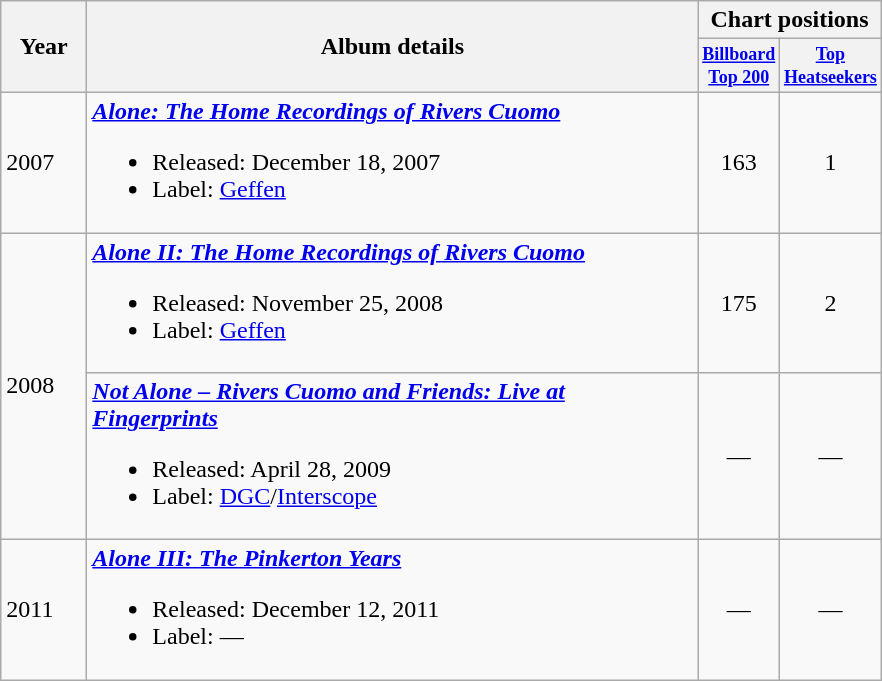<table class="wikitable">
<tr>
<th rowspan="2" style="width:50px;">Year</th>
<th rowspan="2" style="width:400px;">Album details</th>
<th colspan="12">Chart positions</th>
</tr>
<tr>
<th style="width:2em;font-size:75%"><a href='#'>Billboard Top 200</a></th>
<th style="width:2em;font-size:75%"><a href='#'>Top Heatseekers</a></th>
</tr>
<tr>
<td>2007</td>
<td style="text-align:left;"><strong><em><a href='#'>Alone: The Home Recordings of Rivers Cuomo</a></em></strong><br><ul><li>Released: December 18, 2007</li><li>Label: <a href='#'>Geffen</a></li></ul></td>
<td style="text-align:center;">163</td>
<td style="text-align:center;">1</td>
</tr>
<tr>
<td rowspan="2">2008</td>
<td style="text-align:left;"><strong><em><a href='#'>Alone II: The Home Recordings of Rivers Cuomo</a></em></strong><br><ul><li>Released: November 25, 2008</li><li>Label: <a href='#'>Geffen</a></li></ul></td>
<td style="text-align:center;">175</td>
<td style="text-align:center;">2</td>
</tr>
<tr>
<td style="text-align:left;"><strong><em><a href='#'>Not Alone – Rivers Cuomo and Friends: Live at Fingerprints</a></em></strong><br><ul><li>Released: April 28, 2009</li><li>Label: <a href='#'>DGC</a>/<a href='#'>Interscope</a></li></ul></td>
<td style="text-align:center;">—</td>
<td style="text-align:center;">—</td>
</tr>
<tr>
<td>2011</td>
<td style="text-align:left;"><strong><em><a href='#'>Alone III: The Pinkerton Years</a></em></strong><br><ul><li>Released: December 12, 2011</li><li>Label: —</li></ul></td>
<td style="text-align:center;">—</td>
<td style="text-align:center;">—</td>
</tr>
</table>
